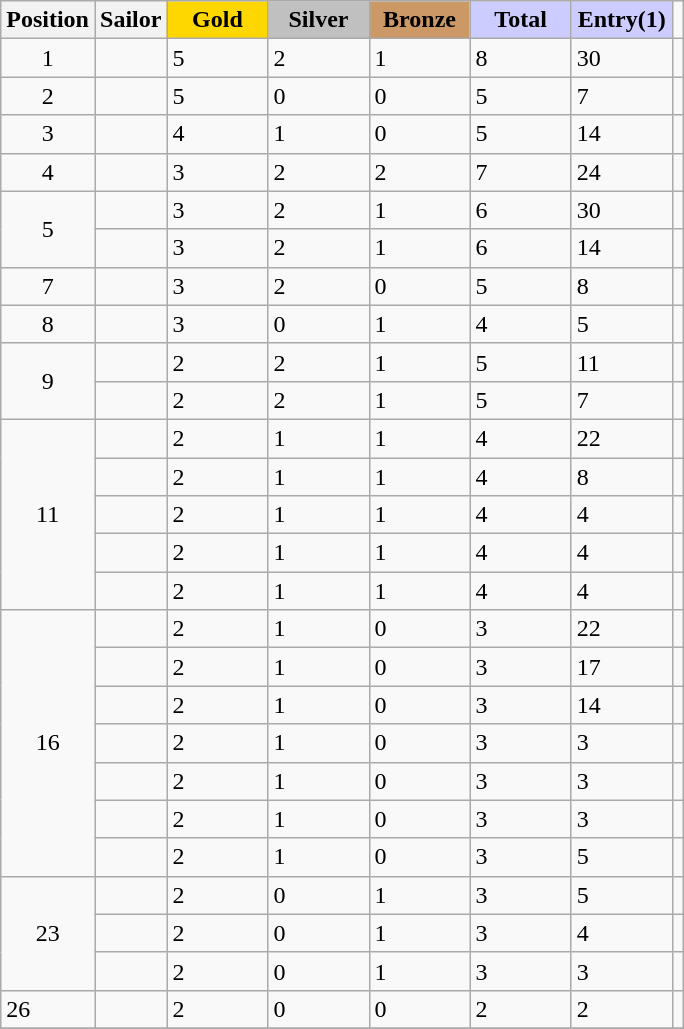<table class="wikitable">
<tr>
<th align=center><strong>Position</strong></th>
<th align=center><strong>Sailor</strong></th>
<td style="background:gold; width:60px; text-align:center;"><strong>Gold</strong></td>
<td style="background:silver; width:60px; text-align:center;"><strong>Silver</strong></td>
<td style="background:#c96; width:60px; text-align:center;"><strong>Bronze</strong></td>
<td style="background:#ccf; width:60px; text-align:center;"><strong>Total</strong></td>
<td style="background:#ccf; width:60px; text-align:center;"><strong>Entry(1)</strong></td>
</tr>
<tr>
<td style="text-align:center;">1</td>
<td></td>
<td>5</td>
<td>2</td>
<td>1</td>
<td>8</td>
<td>30</td>
<td></td>
</tr>
<tr>
<td style="text-align:center;">2</td>
<td></td>
<td>5</td>
<td>0</td>
<td>0</td>
<td>5</td>
<td>7</td>
<td></td>
</tr>
<tr>
<td style="text-align:center;">3</td>
<td></td>
<td>4</td>
<td>1</td>
<td>0</td>
<td>5</td>
<td>14</td>
<td></td>
</tr>
<tr>
<td style="text-align:center;">4</td>
<td></td>
<td>3</td>
<td>2</td>
<td>2</td>
<td>7</td>
<td>24</td>
<td></td>
</tr>
<tr>
<td rowspan="2" style="text-align:center;">5</td>
<td></td>
<td>3</td>
<td>2</td>
<td>1</td>
<td>6</td>
<td>30</td>
<td></td>
</tr>
<tr>
<td></td>
<td>3</td>
<td>2</td>
<td>1</td>
<td>6</td>
<td>14</td>
<td></td>
</tr>
<tr>
<td style="text-align:center;">7</td>
<td></td>
<td>3</td>
<td>2</td>
<td>0</td>
<td>5</td>
<td>8</td>
<td></td>
</tr>
<tr>
<td style="text-align:center;">8</td>
<td></td>
<td>3</td>
<td>0</td>
<td>1</td>
<td>4</td>
<td>5</td>
<td></td>
</tr>
<tr>
<td rowspan="2" style="text-align:center;">9</td>
<td></td>
<td>2</td>
<td>2</td>
<td>1</td>
<td>5</td>
<td>11</td>
<td></td>
</tr>
<tr>
<td></td>
<td>2</td>
<td>2</td>
<td>1</td>
<td>5</td>
<td>7</td>
<td></td>
</tr>
<tr>
<td rowspan="5" style="text-align:center;">11</td>
<td></td>
<td>2</td>
<td>1</td>
<td>1</td>
<td>4</td>
<td>22</td>
<td></td>
</tr>
<tr>
<td></td>
<td>2</td>
<td>1</td>
<td>1</td>
<td>4</td>
<td>8</td>
<td></td>
</tr>
<tr>
<td></td>
<td>2</td>
<td>1</td>
<td>1</td>
<td>4</td>
<td>4</td>
<td></td>
</tr>
<tr>
<td></td>
<td>2</td>
<td>1</td>
<td>1</td>
<td>4</td>
<td>4</td>
<td></td>
</tr>
<tr>
<td></td>
<td>2</td>
<td>1</td>
<td>1</td>
<td>4</td>
<td>4</td>
<td></td>
</tr>
<tr>
<td rowspan="7" style="text-align:center;">16</td>
<td></td>
<td>2</td>
<td>1</td>
<td>0</td>
<td>3</td>
<td>22</td>
<td></td>
</tr>
<tr>
<td></td>
<td>2</td>
<td>1</td>
<td>0</td>
<td>3</td>
<td>17</td>
<td></td>
</tr>
<tr>
<td></td>
<td>2</td>
<td>1</td>
<td>0</td>
<td>3</td>
<td>14</td>
<td></td>
</tr>
<tr>
<td></td>
<td>2</td>
<td>1</td>
<td>0</td>
<td>3</td>
<td>3</td>
<td></td>
</tr>
<tr>
<td></td>
<td>2</td>
<td>1</td>
<td>0</td>
<td>3</td>
<td>3</td>
<td></td>
</tr>
<tr>
<td></td>
<td>2</td>
<td>1</td>
<td>0</td>
<td>3</td>
<td>3</td>
<td></td>
</tr>
<tr>
<td></td>
<td>2</td>
<td>1</td>
<td>0</td>
<td>3</td>
<td>5</td>
<td></td>
</tr>
<tr>
<td rowspan="3" style="text-align:center;">23</td>
<td></td>
<td>2</td>
<td>0</td>
<td>1</td>
<td>3</td>
<td>5</td>
<td></td>
</tr>
<tr>
<td></td>
<td>2</td>
<td>0</td>
<td>1</td>
<td>3</td>
<td>4</td>
<td></td>
</tr>
<tr>
<td></td>
<td>2</td>
<td>0</td>
<td>1</td>
<td>3</td>
<td>3</td>
<td></td>
</tr>
<tr>
<td>26</td>
<td></td>
<td>2</td>
<td>0</td>
<td>0</td>
<td>2</td>
<td>2</td>
<td></td>
</tr>
<tr>
</tr>
</table>
